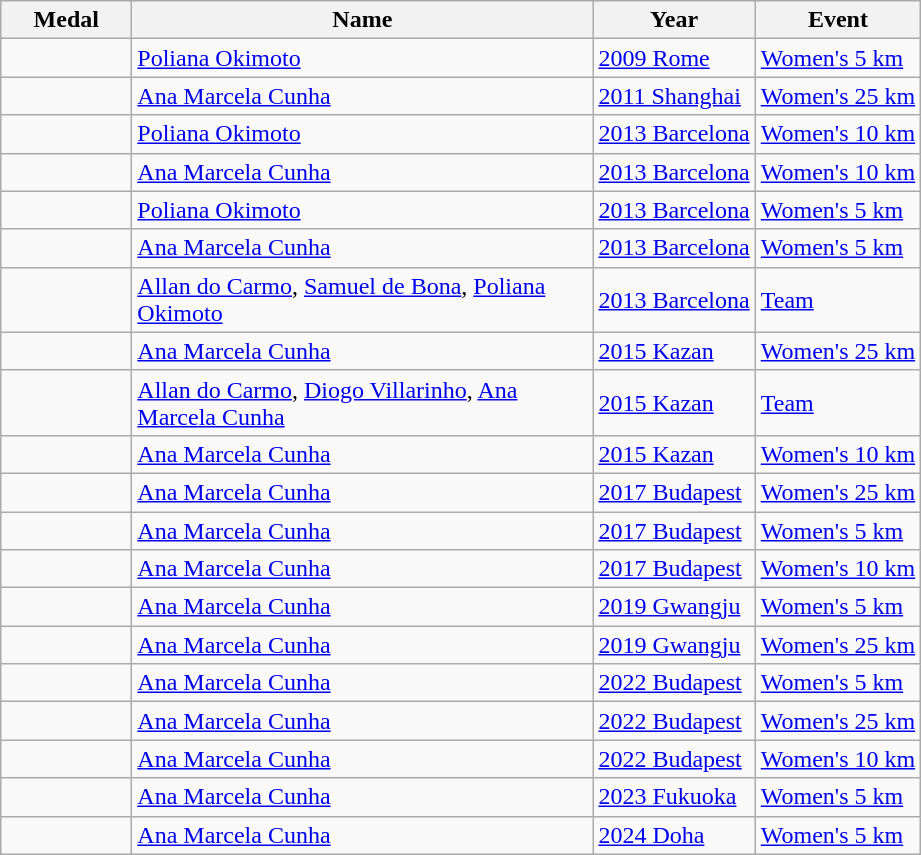<table class="wikitable sortable">
<tr>
<th style="width:5em;">Medal</th>
<th width=300>Name</th>
<th>Year</th>
<th>Event</th>
</tr>
<tr>
<td></td>
<td><a href='#'>Poliana Okimoto</a></td>
<td><a href='#'>2009 Rome</a></td>
<td><a href='#'>Women's 5 km</a></td>
</tr>
<tr>
<td></td>
<td><a href='#'>Ana Marcela Cunha</a></td>
<td><a href='#'>2011 Shanghai</a></td>
<td><a href='#'>Women's 25 km</a></td>
</tr>
<tr>
<td></td>
<td><a href='#'>Poliana Okimoto</a></td>
<td><a href='#'>2013 Barcelona</a></td>
<td><a href='#'>Women's 10 km</a></td>
</tr>
<tr>
<td></td>
<td><a href='#'>Ana Marcela Cunha</a></td>
<td><a href='#'>2013 Barcelona</a></td>
<td><a href='#'>Women's 10 km</a></td>
</tr>
<tr>
<td></td>
<td><a href='#'>Poliana Okimoto</a></td>
<td><a href='#'>2013 Barcelona</a></td>
<td><a href='#'>Women's 5 km</a></td>
</tr>
<tr>
<td></td>
<td><a href='#'>Ana Marcela Cunha</a></td>
<td><a href='#'>2013 Barcelona</a></td>
<td><a href='#'>Women's 5 km</a></td>
</tr>
<tr>
<td></td>
<td><a href='#'>Allan do Carmo</a>, <a href='#'>Samuel de Bona</a>, <a href='#'>Poliana Okimoto</a></td>
<td><a href='#'>2013 Barcelona</a></td>
<td><a href='#'>Team</a></td>
</tr>
<tr>
<td></td>
<td><a href='#'>Ana Marcela Cunha</a></td>
<td><a href='#'>2015 Kazan</a></td>
<td><a href='#'>Women's 25 km</a></td>
</tr>
<tr>
<td></td>
<td><a href='#'>Allan do Carmo</a>, <a href='#'>Diogo Villarinho</a>, <a href='#'>Ana Marcela Cunha</a></td>
<td><a href='#'>2015 Kazan</a></td>
<td><a href='#'>Team</a></td>
</tr>
<tr>
<td></td>
<td><a href='#'>Ana Marcela Cunha</a></td>
<td><a href='#'>2015 Kazan</a></td>
<td><a href='#'>Women's 10 km</a></td>
</tr>
<tr>
<td></td>
<td><a href='#'>Ana Marcela Cunha</a></td>
<td><a href='#'>2017 Budapest</a></td>
<td><a href='#'>Women's 25 km</a></td>
</tr>
<tr>
<td></td>
<td><a href='#'>Ana Marcela Cunha</a></td>
<td><a href='#'>2017 Budapest</a></td>
<td><a href='#'>Women's 5 km</a></td>
</tr>
<tr>
<td></td>
<td><a href='#'>Ana Marcela Cunha</a></td>
<td><a href='#'>2017 Budapest</a></td>
<td><a href='#'>Women's 10 km</a></td>
</tr>
<tr>
<td></td>
<td><a href='#'>Ana Marcela Cunha</a></td>
<td><a href='#'>2019 	Gwangju</a></td>
<td><a href='#'>Women's 5 km</a></td>
</tr>
<tr>
<td></td>
<td><a href='#'>Ana Marcela Cunha</a></td>
<td><a href='#'>2019 	Gwangju</a></td>
<td><a href='#'>Women's 25 km</a></td>
</tr>
<tr>
<td></td>
<td><a href='#'>Ana Marcela Cunha</a></td>
<td><a href='#'>2022 	Budapest</a></td>
<td><a href='#'>Women's 5 km</a></td>
</tr>
<tr>
<td></td>
<td><a href='#'>Ana Marcela Cunha</a></td>
<td><a href='#'>2022 	Budapest</a></td>
<td><a href='#'>Women's 25 km</a></td>
</tr>
<tr>
<td></td>
<td><a href='#'>Ana Marcela Cunha</a></td>
<td><a href='#'>2022 Budapest</a></td>
<td><a href='#'>Women's 10 km</a></td>
</tr>
<tr>
<td></td>
<td><a href='#'>Ana Marcela Cunha</a></td>
<td><a href='#'>2023 Fukuoka</a></td>
<td><a href='#'>Women's 5 km</a></td>
</tr>
<tr>
<td></td>
<td><a href='#'>Ana Marcela Cunha</a></td>
<td><a href='#'>2024 Doha</a></td>
<td><a href='#'>Women's 5 km</a></td>
</tr>
</table>
